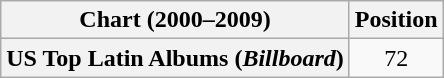<table class="wikitable plainrowheaders">
<tr>
<th style="text-align:center;">Chart (2000–2009)</th>
<th style="text-align:center;">Position</th>
</tr>
<tr>
<th scope="row">US Top Latin Albums (<em>Billboard</em>)</th>
<td style="text-align:center;">72</td>
</tr>
</table>
